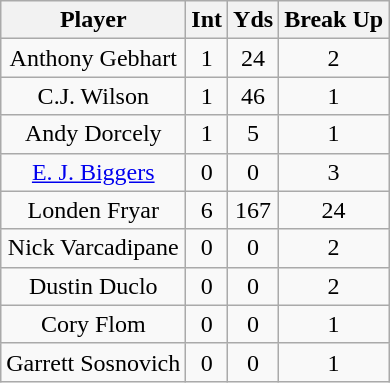<table class="wikitable sortable" style="text-align:center;">
<tr>
<th>Player</th>
<th>Int</th>
<th>Yds</th>
<th>Break Up</th>
</tr>
<tr>
<td>Anthony Gebhart</td>
<td>1</td>
<td>24</td>
<td>2</td>
</tr>
<tr>
<td>C.J. Wilson</td>
<td>1</td>
<td>46</td>
<td>1</td>
</tr>
<tr>
<td>Andy Dorcely</td>
<td>1</td>
<td>5</td>
<td>1</td>
</tr>
<tr>
<td><a href='#'>E. J. Biggers</a></td>
<td>0</td>
<td>0</td>
<td>3</td>
</tr>
<tr>
<td>Londen Fryar</td>
<td>6</td>
<td>167</td>
<td>24</td>
</tr>
<tr>
<td>Nick Varcadipane</td>
<td>0</td>
<td>0</td>
<td>2</td>
</tr>
<tr>
<td>Dustin Duclo</td>
<td>0</td>
<td>0</td>
<td>2</td>
</tr>
<tr>
<td>Cory Flom</td>
<td>0</td>
<td>0</td>
<td>1</td>
</tr>
<tr>
<td>Garrett Sosnovich</td>
<td>0</td>
<td>0</td>
<td>1</td>
</tr>
</table>
